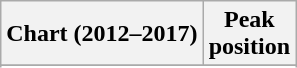<table class="wikitable sortable plainrowheaders">
<tr>
<th scope="col">Chart (2012–2017)</th>
<th scope="col">Peak<br>position</th>
</tr>
<tr>
</tr>
<tr>
</tr>
<tr>
</tr>
</table>
